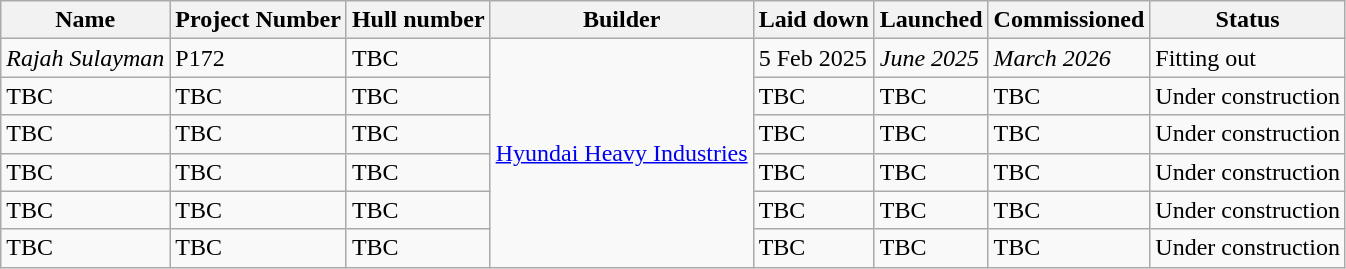<table class="wikitable">
<tr>
<th>Name</th>
<th>Project Number</th>
<th>Hull number</th>
<th>Builder</th>
<th>Laid down</th>
<th>Launched</th>
<th>Commissioned</th>
<th>Status</th>
</tr>
<tr>
<td><em>Rajah Sulayman</em></td>
<td>P172</td>
<td>TBC</td>
<td rowspan="6"><a href='#'>Hyundai Heavy Industries</a></td>
<td>5 Feb 2025 </td>
<td><em>June 2025</em></td>
<td><em>March 2026</em></td>
<td>Fitting out</td>
</tr>
<tr>
<td>TBC</td>
<td>TBC</td>
<td>TBC</td>
<td>TBC</td>
<td>TBC</td>
<td>TBC</td>
<td>Under construction</td>
</tr>
<tr>
<td>TBC</td>
<td>TBC</td>
<td>TBC</td>
<td>TBC</td>
<td>TBC</td>
<td>TBC</td>
<td>Under construction</td>
</tr>
<tr>
<td>TBC</td>
<td>TBC</td>
<td>TBC</td>
<td>TBC</td>
<td>TBC</td>
<td>TBC</td>
<td>Under construction</td>
</tr>
<tr>
<td>TBC</td>
<td>TBC</td>
<td>TBC</td>
<td>TBC</td>
<td>TBC</td>
<td>TBC</td>
<td>Under construction</td>
</tr>
<tr>
<td>TBC</td>
<td>TBC</td>
<td>TBC</td>
<td>TBC</td>
<td>TBC</td>
<td>TBC</td>
<td>Under construction</td>
</tr>
</table>
